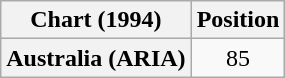<table class="wikitable plainrowheaders" style="text-align:center">
<tr>
<th>Chart (1994)</th>
<th>Position</th>
</tr>
<tr>
<th scope="row">Australia (ARIA)</th>
<td>85</td>
</tr>
</table>
